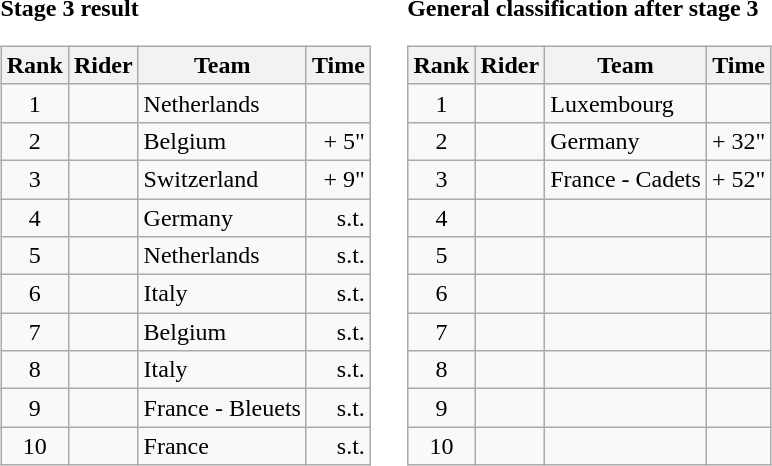<table>
<tr>
<td><strong>Stage 3 result</strong><br><table class="wikitable">
<tr>
<th scope="col">Rank</th>
<th scope="col">Rider</th>
<th scope="col">Team</th>
<th scope="col">Time</th>
</tr>
<tr>
<td style="text-align:center;">1</td>
<td></td>
<td>Netherlands</td>
<td style="text-align:right;"></td>
</tr>
<tr>
<td style="text-align:center;">2</td>
<td></td>
<td>Belgium</td>
<td style="text-align:right;">+ 5"</td>
</tr>
<tr>
<td style="text-align:center;">3</td>
<td></td>
<td>Switzerland</td>
<td style="text-align:right;">+ 9"</td>
</tr>
<tr>
<td style="text-align:center;">4</td>
<td></td>
<td>Germany</td>
<td style="text-align:right;">s.t.</td>
</tr>
<tr>
<td style="text-align:center;">5</td>
<td></td>
<td>Netherlands</td>
<td style="text-align:right;">s.t.</td>
</tr>
<tr>
<td style="text-align:center;">6</td>
<td></td>
<td>Italy</td>
<td style="text-align:right;">s.t.</td>
</tr>
<tr>
<td style="text-align:center;">7</td>
<td></td>
<td>Belgium</td>
<td style="text-align:right;">s.t.</td>
</tr>
<tr>
<td style="text-align:center;">8</td>
<td></td>
<td>Italy</td>
<td style="text-align:right;">s.t.</td>
</tr>
<tr>
<td style="text-align:center;">9</td>
<td></td>
<td>France - Bleuets</td>
<td style="text-align:right;">s.t.</td>
</tr>
<tr>
<td style="text-align:center;">10</td>
<td></td>
<td>France</td>
<td style="text-align:right;">s.t.</td>
</tr>
</table>
</td>
<td></td>
<td><strong>General classification after stage 3</strong><br><table class="wikitable">
<tr>
<th scope="col">Rank</th>
<th scope="col">Rider</th>
<th scope="col">Team</th>
<th scope="col">Time</th>
</tr>
<tr>
<td style="text-align:center;">1</td>
<td></td>
<td>Luxembourg</td>
<td style="text-align:right;"></td>
</tr>
<tr>
<td style="text-align:center;">2</td>
<td></td>
<td>Germany</td>
<td style="text-align:right;">+ 32"</td>
</tr>
<tr>
<td style="text-align:center;">3</td>
<td></td>
<td>France - Cadets</td>
<td style="text-align:right;">+ 52"</td>
</tr>
<tr>
<td style="text-align:center;">4</td>
<td></td>
<td></td>
<td></td>
</tr>
<tr>
<td style="text-align:center;">5</td>
<td></td>
<td></td>
<td></td>
</tr>
<tr>
<td style="text-align:center;">6</td>
<td></td>
<td></td>
<td></td>
</tr>
<tr>
<td style="text-align:center;">7</td>
<td></td>
<td></td>
<td></td>
</tr>
<tr>
<td style="text-align:center;">8</td>
<td></td>
<td></td>
<td></td>
</tr>
<tr>
<td style="text-align:center;">9</td>
<td></td>
<td></td>
<td></td>
</tr>
<tr>
<td style="text-align:center;">10</td>
<td></td>
<td></td>
<td></td>
</tr>
</table>
</td>
</tr>
</table>
